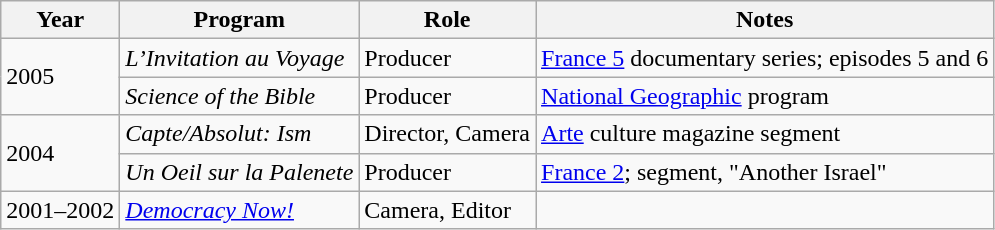<table class="wikitable">
<tr>
<th>Year</th>
<th>Program</th>
<th>Role</th>
<th>Notes</th>
</tr>
<tr>
<td rowspan="2">2005</td>
<td><em>L’Invitation au Voyage</em></td>
<td>Producer</td>
<td><a href='#'>France 5</a> documentary series; episodes 5 and 6</td>
</tr>
<tr>
<td><em>Science of the Bible</em></td>
<td>Producer</td>
<td><a href='#'>National Geographic</a> program</td>
</tr>
<tr>
<td rowspan="2">2004</td>
<td><em>Capte/Absolut: Ism</em></td>
<td>Director, Camera</td>
<td><a href='#'>Arte</a> culture magazine segment</td>
</tr>
<tr>
<td><em>Un Oeil sur la Palenete</em></td>
<td>Producer</td>
<td><a href='#'>France 2</a>; segment, "Another Israel"</td>
</tr>
<tr>
<td>2001–2002</td>
<td><em><a href='#'>Democracy Now!</a></em></td>
<td>Camera, Editor</td>
<td></td>
</tr>
</table>
